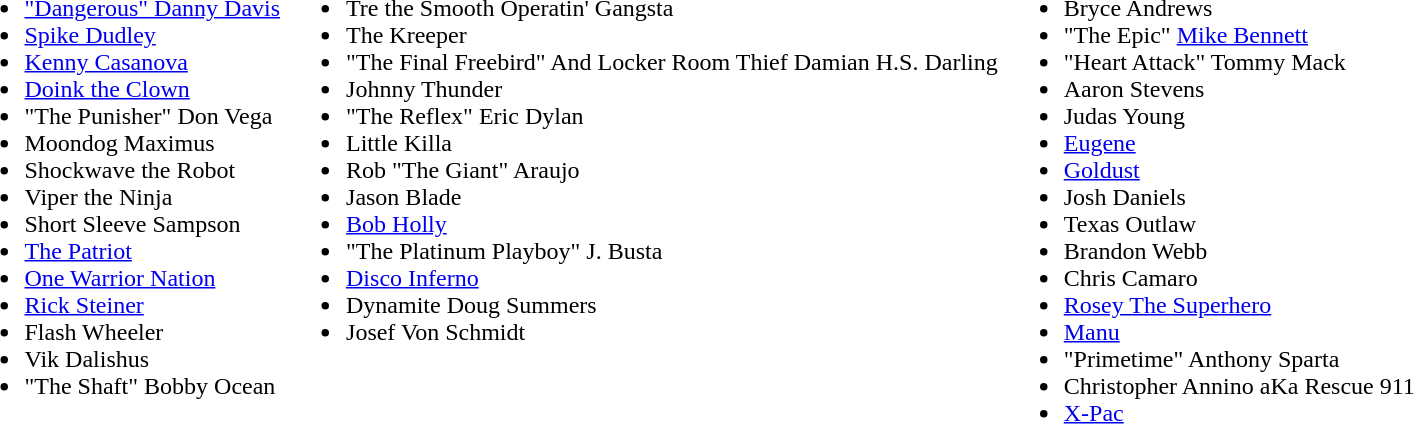<table The Untouchable Anthony Michaels>
<tr>
<td valign=top><br><ul><li><a href='#'>"Dangerous" Danny Davis</a></li><li><a href='#'>Spike Dudley</a></li><li><a href='#'>Kenny Casanova</a></li><li><a href='#'>Doink the Clown</a></li><li>"The Punisher" Don Vega</li><li>Moondog Maximus</li><li>Shockwave the Robot</li><li>Viper the Ninja</li><li>Short Sleeve Sampson</li><li><a href='#'>The Patriot</a></li><li><a href='#'>One Warrior Nation</a></li><li><a href='#'>Rick Steiner</a></li><li>Flash Wheeler</li><li>Vik Dalishus</li><li>"The Shaft" Bobby Ocean</li></ul></td>
<td valign=top><br><ul><li>Tre the Smooth Operatin' Gangsta</li><li>The Kreeper</li><li>"The Final Freebird" And Locker Room Thief Damian H.S. Darling</li><li>Johnny Thunder</li><li>"The Reflex" Eric Dylan</li><li>Little Killa</li><li>Rob "The Giant" Araujo</li><li>Jason Blade</li><li><a href='#'>Bob Holly</a></li><li>"The Platinum Playboy" J. Busta</li><li><a href='#'>Disco Inferno</a></li><li>Dynamite Doug Summers</li><li>Josef Von Schmidt</li></ul></td>
<td valign=top><br><ul><li>Bryce Andrews</li><li>"The Epic" <a href='#'>Mike Bennett</a></li><li>"Heart Attack" Tommy Mack</li><li>Aaron Stevens</li><li>Judas Young</li><li><a href='#'>Eugene</a></li><li><a href='#'>Goldust</a></li><li>Josh Daniels</li><li>Texas Outlaw</li><li>Brandon Webb</li><li>Chris Camaro</li><li><a href='#'>Rosey The Superhero</a></li><li><a href='#'>Manu</a></li><li>"Primetime" Anthony Sparta</li><li>Christopher Annino aKa Rescue 911</li><li><a href='#'>X-Pac</a></li></ul></td>
</tr>
</table>
